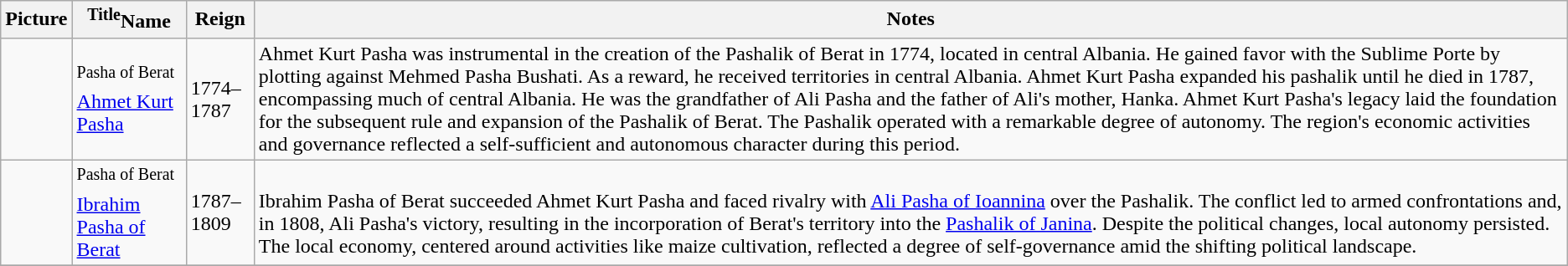<table class="wikitable">
<tr ->
<th>Picture</th>
<th><sup>Title</sup>Name</th>
<th>Reign</th>
<th>Notes</th>
</tr>
<tr ->
<td></td>
<td><sup>Pasha of Berat</sup><br><a href='#'>Ahmet Kurt Pasha</a></td>
<td>1774–1787</td>
<td>Ahmet Kurt Pasha was instrumental in the creation of the Pashalik of Berat in 1774, located in central Albania. He gained favor with the Sublime Porte by plotting against Mehmed Pasha Bushati. As a reward, he received territories in central Albania. Ahmet Kurt Pasha expanded his pashalik until he died in 1787, encompassing much of central Albania. He was the grandfather of Ali Pasha and the father of Ali's mother, Hanka. Ahmet Kurt Pasha's legacy laid the foundation for the subsequent rule and expansion of the Pashalik of Berat. The Pashalik operated with a remarkable degree of autonomy. The region's economic activities and governance reflected a self-sufficient and autonomous character during this period.</td>
</tr>
<tr ->
<td></td>
<td><sup>Pasha of Berat</sup><br><a href='#'>Ibrahim Pasha of Berat</a></td>
<td>1787–1809</td>
<td><br>Ibrahim Pasha of Berat succeeded Ahmet Kurt Pasha and faced rivalry with <a href='#'>Ali Pasha of Ioannina</a> over the Pashalik. The conflict led to armed confrontations and, in 1808, Ali Pasha's victory, resulting in the incorporation of Berat's territory into the <a href='#'>Pashalik of Janina</a>. Despite the political changes, local autonomy persisted.  The local economy, centered around activities like maize cultivation, reflected a degree of self-governance amid the shifting political landscape.</td>
</tr>
<tr ->
</tr>
</table>
